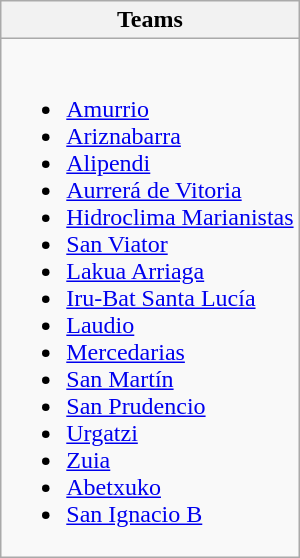<table class="wikitable">
<tr>
<th>Teams</th>
</tr>
<tr>
<td><br><ul><li><a href='#'>Amurrio</a></li><li><a href='#'>Ariznabarra</a></li><li><a href='#'>Alipendi</a></li><li><a href='#'>Aurrerá de Vitoria</a></li><li><a href='#'>Hidroclima Marianistas</a></li><li><a href='#'>San Viator</a></li><li><a href='#'>Lakua Arriaga</a></li><li><a href='#'>Iru-Bat Santa Lucía</a></li><li><a href='#'>Laudio</a></li><li><a href='#'>Mercedarias</a></li><li><a href='#'>San Martín</a></li><li><a href='#'>San Prudencio</a></li><li><a href='#'>Urgatzi</a></li><li><a href='#'>Zuia</a></li><li><a href='#'>Abetxuko</a></li><li><a href='#'>San Ignacio B</a></li></ul></td>
</tr>
</table>
